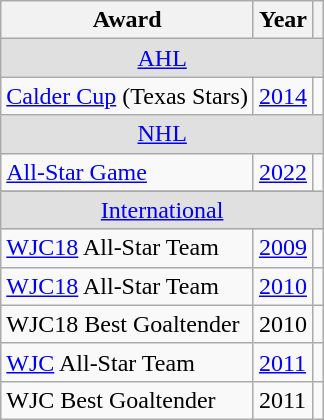<table class="wikitable">
<tr>
<th>Award</th>
<th>Year</th>
<th></th>
</tr>
<tr ALIGN="center" bgcolor="#e0e0e0">
<td colspan="3"><a href='#'>AHL</a></td>
</tr>
<tr>
<td><a href='#'>Calder Cup</a> (Texas Stars)</td>
<td><a href='#'>2014</a></td>
<td></td>
</tr>
<tr ALIGN="center" bgcolor="#e0e0e0">
<td colspan="3"><a href='#'>NHL</a></td>
</tr>
<tr>
<td><a href='#'>All-Star Game</a></td>
<td><a href='#'>2022</a></td>
</tr>
<tr>
</tr>
<tr ALIGN="center" bgcolor="#e0e0e0">
<td colspan="3"><a href='#'>International</a></td>
</tr>
<tr>
<td><a href='#'>WJC18</a> All-Star Team</td>
<td><a href='#'>2009</a></td>
<td></td>
</tr>
<tr>
<td><a href='#'>WJC18</a> All-Star Team</td>
<td><a href='#'>2010</a></td>
<td></td>
</tr>
<tr>
<td>WJC18 Best Goaltender</td>
<td>2010</td>
<td></td>
</tr>
<tr>
<td><a href='#'>WJC</a> All-Star Team</td>
<td><a href='#'>2011</a></td>
<td></td>
</tr>
<tr>
<td>WJC Best Goaltender</td>
<td>2011</td>
<td></td>
</tr>
</table>
